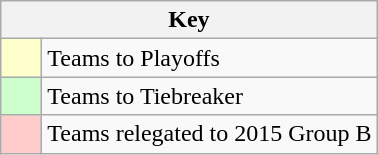<table class="wikitable" style="text-align: center;">
<tr>
<th colspan=2>Key</th>
</tr>
<tr>
<td style="background:#ffffcc; width:20px;"></td>
<td align=left>Teams to Playoffs</td>
</tr>
<tr>
<td style="background:#ccffcc; width:20px;"></td>
<td align=left>Teams to Tiebreaker</td>
</tr>
<tr>
<td style="background:#ffcccc; width:20px;"></td>
<td align=left>Teams relegated to 2015 Group B</td>
</tr>
</table>
